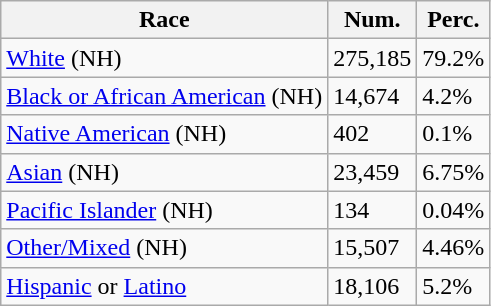<table class="wikitable">
<tr>
<th>Race</th>
<th>Num.</th>
<th>Perc.</th>
</tr>
<tr>
<td><a href='#'>White</a> (NH)</td>
<td>275,185</td>
<td>79.2%</td>
</tr>
<tr>
<td><a href='#'>Black or African American</a> (NH)</td>
<td>14,674</td>
<td>4.2%</td>
</tr>
<tr>
<td><a href='#'>Native American</a> (NH)</td>
<td>402</td>
<td>0.1%</td>
</tr>
<tr>
<td><a href='#'>Asian</a> (NH)</td>
<td>23,459</td>
<td>6.75%</td>
</tr>
<tr>
<td><a href='#'>Pacific Islander</a> (NH)</td>
<td>134</td>
<td>0.04%</td>
</tr>
<tr>
<td><a href='#'>Other/Mixed</a> (NH)</td>
<td>15,507</td>
<td>4.46%</td>
</tr>
<tr>
<td><a href='#'>Hispanic</a> or <a href='#'>Latino</a></td>
<td>18,106</td>
<td>5.2%</td>
</tr>
</table>
